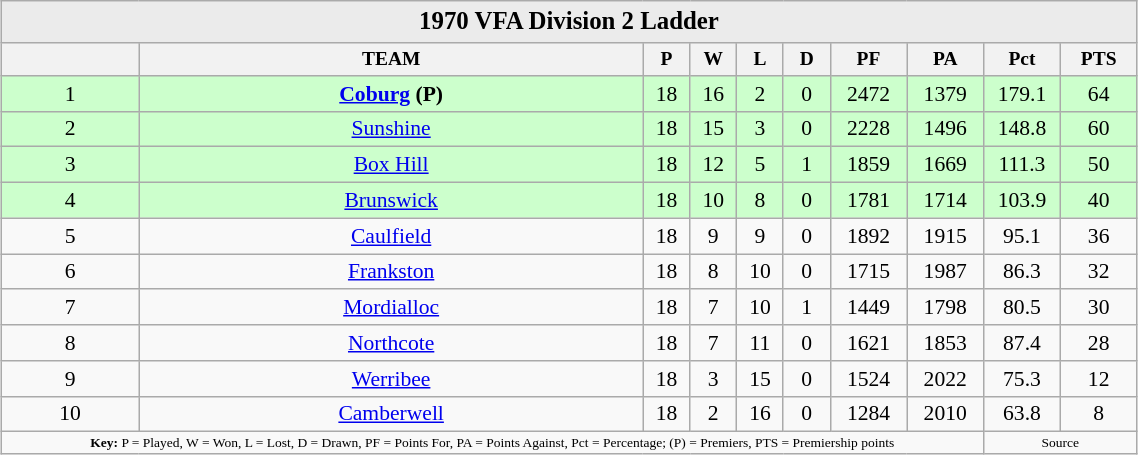<table class="wikitable" style="margin:1em auto; text-align: center; font-size: 90%; width: 60%">
<tr>
<th colspan=11 style="background: #EBEBEB; font-size: 115%;"><strong>1970 VFA Division 2 Ladder</strong></th>
</tr>
<tr style="text-align: center; font-size: 90%;">
<th></th>
<th>TEAM</th>
<th width="25">P</th>
<th width="25">W</th>
<th width="25">L</th>
<th width="25">D</th>
<th width="45">PF</th>
<th width="45">PA</th>
<th width="45">Pct</th>
<th width="45">PTS</th>
</tr>
<tr style="background: #CCFFCC;">
<td>1</td>
<td><strong><a href='#'>Coburg</a> (P)</strong></td>
<td>18</td>
<td>16</td>
<td>2</td>
<td>0</td>
<td>2472</td>
<td>1379</td>
<td>179.1</td>
<td>64</td>
</tr>
<tr style="background: #CCFFCC;">
<td>2</td>
<td><a href='#'>Sunshine</a></td>
<td>18</td>
<td>15</td>
<td>3</td>
<td>0</td>
<td>2228</td>
<td>1496</td>
<td>148.8</td>
<td>60</td>
</tr>
<tr style="background: #CCFFCC;">
<td>3</td>
<td><a href='#'>Box Hill</a></td>
<td>18</td>
<td>12</td>
<td>5</td>
<td>1</td>
<td>1859</td>
<td>1669</td>
<td>111.3</td>
<td>50</td>
</tr>
<tr style="background: #CCFFCC;">
<td>4</td>
<td><a href='#'>Brunswick</a></td>
<td>18</td>
<td>10</td>
<td>8</td>
<td>0</td>
<td>1781</td>
<td>1714</td>
<td>103.9</td>
<td>40</td>
</tr>
<tr>
<td>5</td>
<td><a href='#'>Caulfield</a></td>
<td>18</td>
<td>9</td>
<td>9</td>
<td>0</td>
<td>1892</td>
<td>1915</td>
<td>95.1</td>
<td>36</td>
</tr>
<tr>
<td>6</td>
<td><a href='#'>Frankston</a></td>
<td>18</td>
<td>8</td>
<td>10</td>
<td>0</td>
<td>1715</td>
<td>1987</td>
<td>86.3</td>
<td>32</td>
</tr>
<tr>
<td>7</td>
<td><a href='#'>Mordialloc</a></td>
<td>18</td>
<td>7</td>
<td>10</td>
<td>1</td>
<td>1449</td>
<td>1798</td>
<td>80.5</td>
<td>30</td>
</tr>
<tr>
<td>8</td>
<td><a href='#'>Northcote</a></td>
<td>18</td>
<td>7</td>
<td>11</td>
<td>0</td>
<td>1621</td>
<td>1853</td>
<td>87.4</td>
<td>28</td>
</tr>
<tr>
<td>9</td>
<td><a href='#'>Werribee</a></td>
<td>18</td>
<td>3</td>
<td>15</td>
<td>0</td>
<td>1524</td>
<td>2022</td>
<td>75.3</td>
<td>12</td>
</tr>
<tr>
<td>10</td>
<td><a href='#'>Camberwell</a></td>
<td>18</td>
<td>2</td>
<td>16</td>
<td>0</td>
<td>1284</td>
<td>2010</td>
<td>63.8</td>
<td>8</td>
</tr>
<tr style="font-size: xx-small;">
<td colspan="8"><strong>Key:</strong> P = Played, W = Won, L = Lost, D = Drawn, PF = Points For, PA = Points Against, Pct = Percentage; (P) = Premiers, PTS = Premiership points</td>
<td colspan="2">Source</td>
</tr>
</table>
